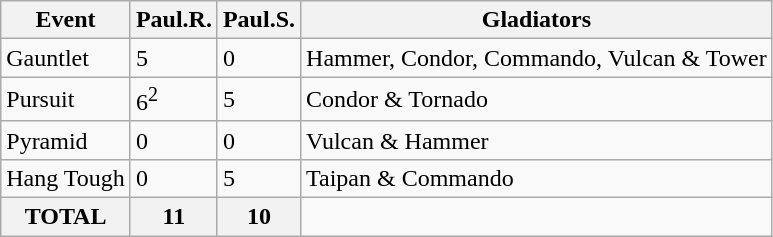<table class="wikitable">
<tr>
<th>Event</th>
<th>Paul.R.</th>
<th>Paul.S.</th>
<th>Gladiators</th>
</tr>
<tr>
<td>Gauntlet</td>
<td>5</td>
<td>0</td>
<td>Hammer, Condor, Commando, Vulcan & Tower</td>
</tr>
<tr>
<td>Pursuit</td>
<td>6<sup>2</sup></td>
<td>5</td>
<td>Condor & Tornado</td>
</tr>
<tr>
<td>Pyramid</td>
<td>0</td>
<td>0</td>
<td>Vulcan & Hammer</td>
</tr>
<tr>
<td>Hang Tough</td>
<td>0</td>
<td>5</td>
<td>Taipan & Commando</td>
</tr>
<tr>
<th>TOTAL</th>
<th>11</th>
<th>10</th>
</tr>
</table>
